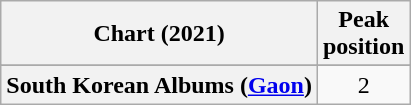<table class="wikitable sortable plainrowheaders" style="text-align:center;">
<tr>
<th scope="col">Chart (2021)</th>
<th scope="col">Peak<br>position</th>
</tr>
<tr>
</tr>
<tr>
<th scope="row">South Korean Albums (<a href='#'>Gaon</a>)</th>
<td>2</td>
</tr>
</table>
